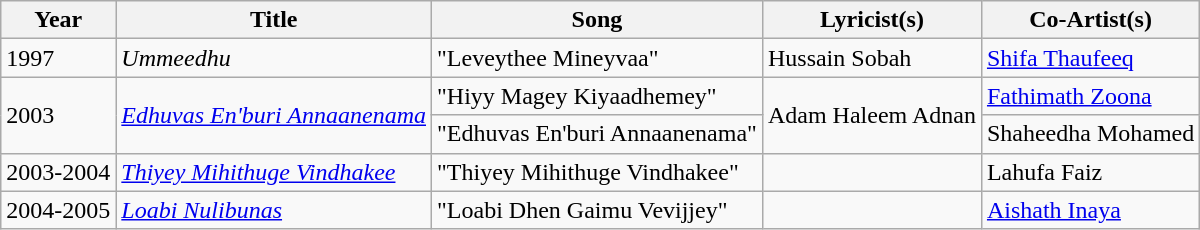<table class="wikitable">
<tr>
<th>Year</th>
<th>Title</th>
<th>Song</th>
<th>Lyricist(s)</th>
<th>Co-Artist(s)</th>
</tr>
<tr>
<td>1997</td>
<td><em>Ummeedhu</em></td>
<td>"Leveythee Mineyvaa"</td>
<td>Hussain Sobah</td>
<td><a href='#'>Shifa Thaufeeq</a></td>
</tr>
<tr>
<td rowspan="2">2003</td>
<td rowspan="2"><em><a href='#'>Edhuvas En'buri Annaanenama</a></em></td>
<td>"Hiyy Magey Kiyaadhemey"</td>
<td rowspan="2">Adam Haleem Adnan</td>
<td><a href='#'>Fathimath Zoona</a></td>
</tr>
<tr>
<td>"Edhuvas En'buri Annaanenama"</td>
<td>Shaheedha Mohamed</td>
</tr>
<tr>
<td>2003-2004</td>
<td><em><a href='#'>Thiyey Mihithuge Vindhakee</a></em></td>
<td>"Thiyey Mihithuge Vindhakee"</td>
<td></td>
<td>Lahufa Faiz</td>
</tr>
<tr>
<td>2004-2005</td>
<td><em><a href='#'>Loabi Nulibunas</a></em></td>
<td>"Loabi Dhen Gaimu Vevijjey"</td>
<td></td>
<td><a href='#'>Aishath Inaya</a></td>
</tr>
</table>
